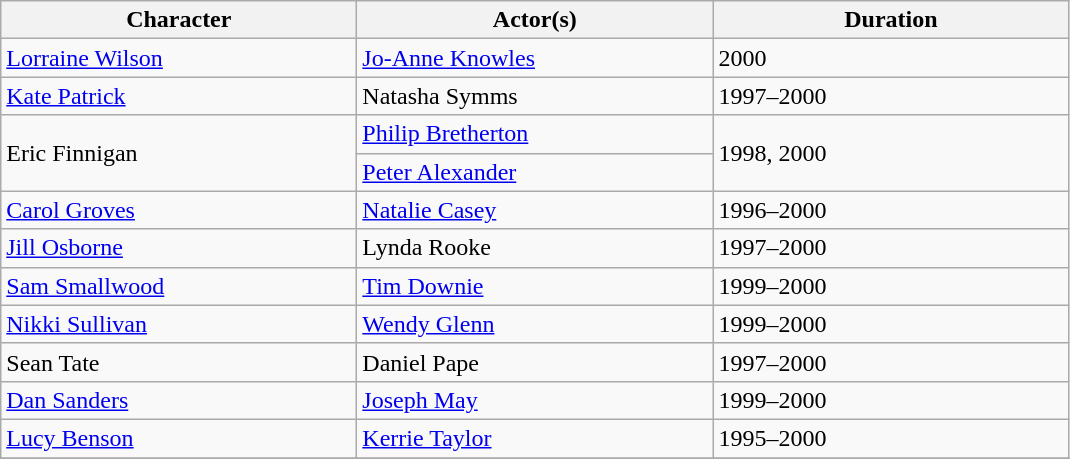<table class="wikitable sortable sticky-header">
<tr>
<th scope="col" style="width:230px;">Character</th>
<th scope="col" style="width:230px;">Actor(s)</th>
<th scope="col" style="width:230px;">Duration</th>
</tr>
<tr>
<td><a href='#'>Lorraine Wilson</a></td>
<td><a href='#'>Jo-Anne Knowles</a></td>
<td>2000</td>
</tr>
<tr>
<td><a href='#'>Kate Patrick</a></td>
<td>Natasha Symms</td>
<td>1997–2000</td>
</tr>
<tr>
<td rowspan="2">Eric Finnigan</td>
<td><a href='#'>Philip Bretherton</a></td>
<td rowspan="2">1998, 2000</td>
</tr>
<tr>
<td><a href='#'>Peter Alexander</a></td>
</tr>
<tr>
<td><a href='#'>Carol Groves</a></td>
<td><a href='#'>Natalie Casey</a></td>
<td>1996–2000</td>
</tr>
<tr>
<td><a href='#'>Jill Osborne</a></td>
<td>Lynda Rooke</td>
<td>1997–2000</td>
</tr>
<tr>
<td><a href='#'>Sam Smallwood</a></td>
<td><a href='#'>Tim Downie</a></td>
<td>1999–2000</td>
</tr>
<tr>
<td><a href='#'>Nikki Sullivan</a></td>
<td><a href='#'>Wendy Glenn</a></td>
<td>1999–2000</td>
</tr>
<tr>
<td>Sean Tate</td>
<td>Daniel Pape</td>
<td>1997–2000</td>
</tr>
<tr>
<td><a href='#'>Dan Sanders</a></td>
<td><a href='#'>Joseph May</a></td>
<td>1999–2000</td>
</tr>
<tr>
<td><a href='#'>Lucy Benson</a></td>
<td><a href='#'>Kerrie Taylor</a></td>
<td>1995–2000</td>
</tr>
<tr>
</tr>
</table>
